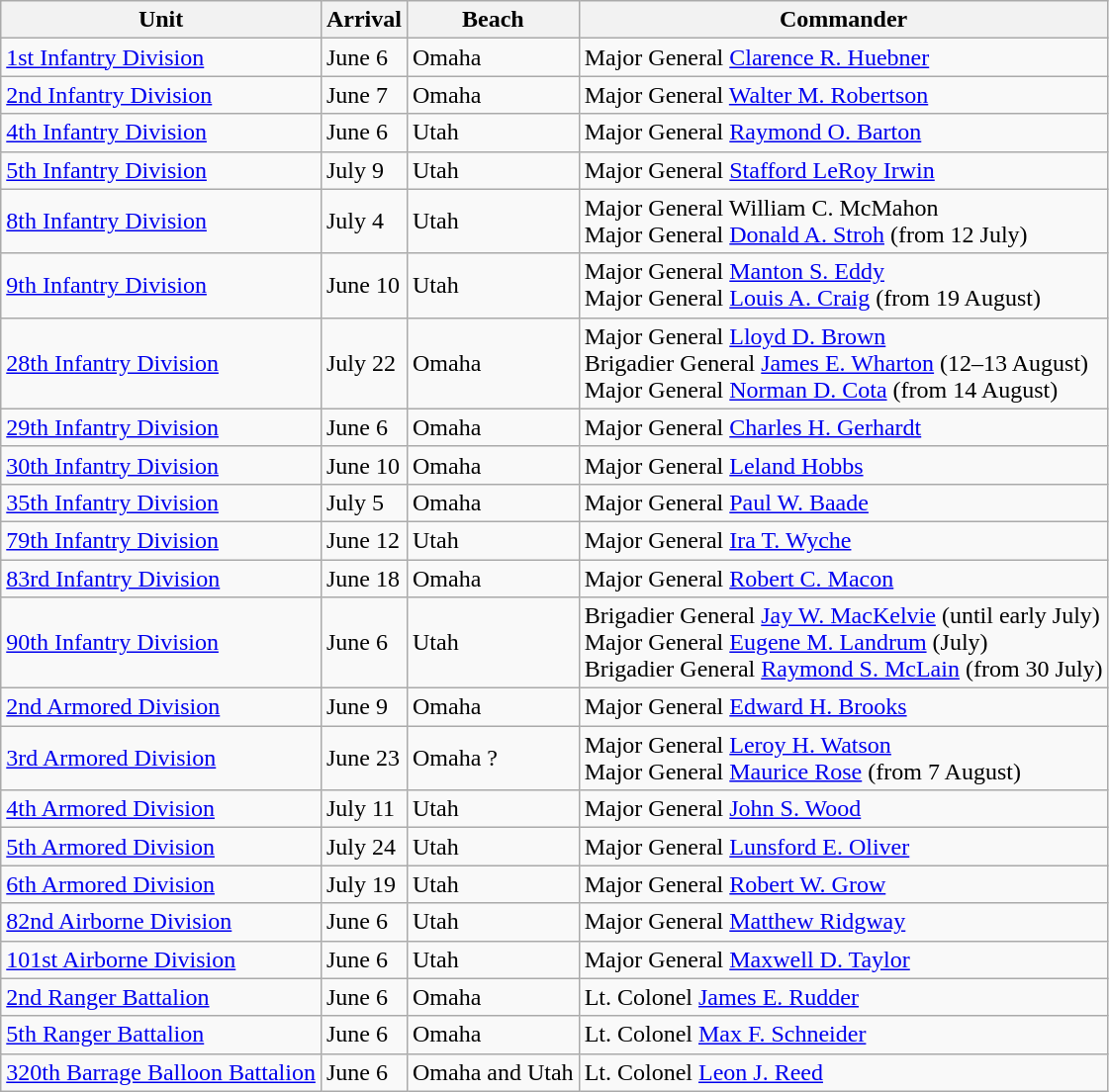<table class="wikitable sortable">
<tr>
<th>Unit</th>
<th>Arrival</th>
<th>Beach</th>
<th>Commander</th>
</tr>
<tr>
<td><a href='#'>1st Infantry Division</a></td>
<td>June 6</td>
<td>Omaha</td>
<td>Major General <a href='#'>Clarence R. Huebner</a></td>
</tr>
<tr>
<td><a href='#'>2nd Infantry Division</a></td>
<td>June 7</td>
<td>Omaha</td>
<td>Major General <a href='#'>Walter M. Robertson</a></td>
</tr>
<tr>
<td><a href='#'>4th Infantry Division</a></td>
<td>June 6</td>
<td>Utah</td>
<td>Major General <a href='#'>Raymond O. Barton</a> </td>
</tr>
<tr>
<td><a href='#'>5th Infantry Division</a></td>
<td>July 9</td>
<td>Utah</td>
<td>Major General <a href='#'>Stafford LeRoy Irwin</a></td>
</tr>
<tr>
<td><a href='#'>8th Infantry Division</a></td>
<td>July 4</td>
<td>Utah</td>
<td>Major General William C. McMahon<br>Major General <a href='#'>Donald A. Stroh</a> (from 12 July)</td>
</tr>
<tr>
<td><a href='#'>9th Infantry Division</a></td>
<td>June 10</td>
<td>Utah</td>
<td>Major General <a href='#'>Manton S. Eddy</a><br>Major General <a href='#'>Louis A. Craig</a> (from 19 August)</td>
</tr>
<tr>
<td><a href='#'>28th Infantry Division</a></td>
<td>July 22</td>
<td>Omaha</td>
<td>Major General <a href='#'>Lloyd D. Brown</a><br>Brigadier General <a href='#'>James E. Wharton</a> (12–13 August)<br>Major General <a href='#'>Norman D. Cota</a> (from 14 August)</td>
</tr>
<tr>
<td><a href='#'>29th Infantry Division</a></td>
<td>June 6</td>
<td>Omaha</td>
<td>Major General <a href='#'>Charles H. Gerhardt</a></td>
</tr>
<tr>
<td><a href='#'>30th Infantry Division</a></td>
<td>June 10</td>
<td>Omaha</td>
<td>Major General <a href='#'>Leland Hobbs</a></td>
</tr>
<tr>
<td><a href='#'>35th Infantry Division</a></td>
<td>July 5</td>
<td>Omaha</td>
<td>Major General <a href='#'>Paul W. Baade</a></td>
</tr>
<tr>
<td><a href='#'>79th Infantry Division</a></td>
<td>June 12</td>
<td>Utah</td>
<td>Major General <a href='#'>Ira T. Wyche</a></td>
</tr>
<tr>
<td><a href='#'>83rd Infantry Division</a></td>
<td>June 18</td>
<td>Omaha</td>
<td>Major General <a href='#'>Robert C. Macon</a></td>
</tr>
<tr>
<td><a href='#'>90th Infantry Division</a></td>
<td>June 6</td>
<td>Utah</td>
<td>Brigadier General <a href='#'>Jay W. MacKelvie</a> (until early July)<br>Major General <a href='#'>Eugene M. Landrum</a> (July)<br>Brigadier General <a href='#'>Raymond S. McLain</a> (from 30 July)</td>
</tr>
<tr>
<td><a href='#'>2nd Armored Division</a></td>
<td>June 9</td>
<td>Omaha</td>
<td>Major General <a href='#'>Edward H. Brooks</a></td>
</tr>
<tr>
<td><a href='#'>3rd Armored Division</a></td>
<td>June 23</td>
<td>Omaha ?</td>
<td>Major General <a href='#'>Leroy H. Watson</a><br>Major General <a href='#'>Maurice Rose</a> (from 7 August)</td>
</tr>
<tr>
<td><a href='#'>4th Armored Division</a></td>
<td>July 11</td>
<td>Utah</td>
<td>Major General <a href='#'>John S. Wood</a></td>
</tr>
<tr>
<td><a href='#'>5th Armored Division</a></td>
<td>July 24</td>
<td>Utah</td>
<td>Major General <a href='#'>Lunsford E. Oliver</a></td>
</tr>
<tr>
<td><a href='#'>6th Armored Division</a></td>
<td>July 19</td>
<td>Utah</td>
<td>Major General <a href='#'>Robert W. Grow</a></td>
</tr>
<tr>
<td><a href='#'>82nd Airborne Division</a></td>
<td>June 6</td>
<td>Utah</td>
<td>Major General <a href='#'>Matthew Ridgway</a></td>
</tr>
<tr>
<td><a href='#'>101st Airborne Division</a></td>
<td>June 6</td>
<td>Utah</td>
<td>Major General <a href='#'>Maxwell D. Taylor</a></td>
</tr>
<tr>
<td><a href='#'>2nd Ranger Battalion</a></td>
<td>June 6</td>
<td>Omaha</td>
<td>Lt. Colonel <a href='#'>James E. Rudder</a></td>
</tr>
<tr>
<td><a href='#'>5th Ranger Battalion</a></td>
<td>June 6</td>
<td>Omaha</td>
<td>Lt. Colonel <a href='#'>Max F. Schneider</a></td>
</tr>
<tr>
<td><a href='#'>320th Barrage Balloon Battalion</a></td>
<td>June 6</td>
<td>Omaha and Utah</td>
<td>Lt. Colonel <a href='#'>Leon J. Reed</a></td>
</tr>
</table>
